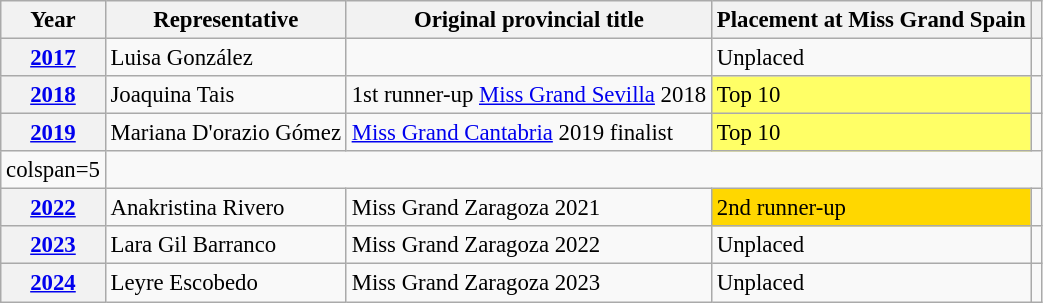<table class="wikitable defaultcenter col2left" style="font-size:95%;">
<tr>
<th>Year</th>
<th>Representative</th>
<th>Original provincial title</th>
<th>Placement at Miss Grand Spain</th>
<th></th>
</tr>
<tr>
<th><a href='#'>2017</a></th>
<td>Luisa González</td>
<td></td>
<td>Unplaced</td>
<td></td>
</tr>
<tr>
<th><a href='#'>2018</a></th>
<td>Joaquina Tais</td>
<td>1st runner-up <a href='#'>Miss Grand Sevilla</a> 2018</td>
<td bgcolor=#FFFF66>Top 10</td>
<td></td>
</tr>
<tr>
<th><a href='#'>2019</a></th>
<td>Mariana D'orazio Gómez</td>
<td><a href='#'>Miss Grand Cantabria</a> 2019 finalist</td>
<td bgcolor=#FFFF66>Top 10</td>
<td></td>
</tr>
<tr>
<td>colspan=5 </td>
</tr>
<tr>
<th><a href='#'>2022</a></th>
<td>Anakristina Rivero</td>
<td>Miss Grand Zaragoza 2021</td>
<td bgcolor=gold>2nd runner-up</td>
<td></td>
</tr>
<tr>
<th><a href='#'>2023</a></th>
<td>Lara Gil Barranco</td>
<td>Miss Grand Zaragoza 2022</td>
<td>Unplaced</td>
<td></td>
</tr>
<tr>
<th><a href='#'>2024</a></th>
<td>Leyre Escobedo</td>
<td>Miss Grand Zaragoza 2023</td>
<td>Unplaced</td>
<td></td>
</tr>
</table>
